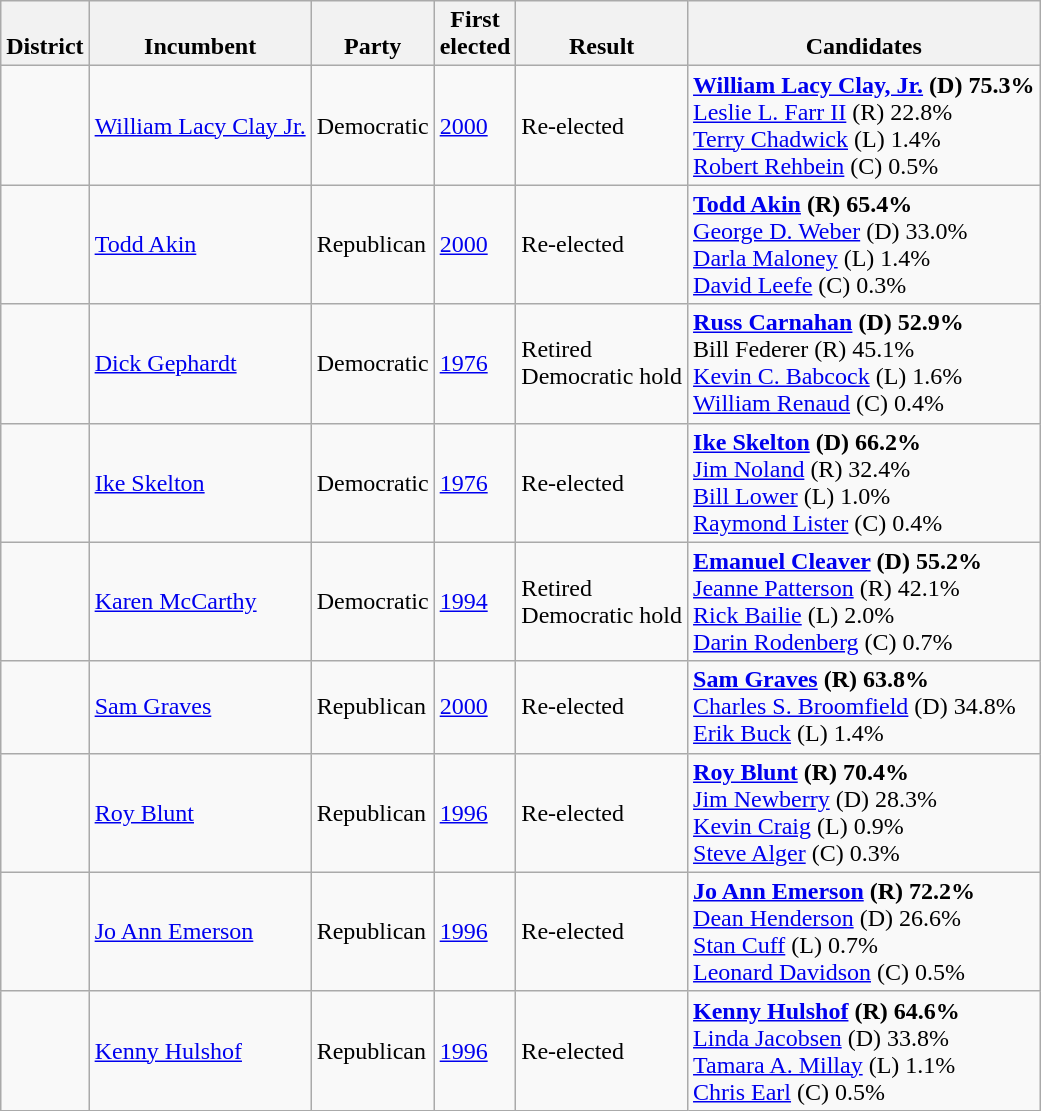<table class=wikitable>
<tr valign=bottom>
<th>District</th>
<th>Incumbent</th>
<th>Party</th>
<th>First<br>elected</th>
<th>Result</th>
<th>Candidates</th>
</tr>
<tr>
<td></td>
<td><a href='#'>William Lacy Clay Jr.</a></td>
<td>Democratic</td>
<td><a href='#'>2000</a></td>
<td>Re-elected</td>
<td><strong><a href='#'>William Lacy Clay, Jr.</a> (D) 75.3%</strong><br> <a href='#'>Leslie L. Farr II</a> (R) 22.8%<br><a href='#'>Terry Chadwick</a> (L) 1.4%<br><a href='#'>Robert Rehbein</a> (C) 0.5%</td>
</tr>
<tr>
<td></td>
<td><a href='#'>Todd Akin</a></td>
<td>Republican</td>
<td><a href='#'>2000</a></td>
<td>Re-elected</td>
<td><strong><a href='#'>Todd Akin</a> (R) 65.4%</strong><br><a href='#'>George D. Weber</a> (D) 33.0%<br><a href='#'>Darla Maloney</a> (L) 1.4%<br><a href='#'>David Leefe</a> (C) 0.3%</td>
</tr>
<tr>
<td></td>
<td><a href='#'>Dick Gephardt</a></td>
<td>Democratic</td>
<td><a href='#'>1976</a></td>
<td>Retired<br>Democratic hold</td>
<td><strong><a href='#'>Russ Carnahan</a> (D) 52.9%</strong><br>Bill Federer (R) 45.1%<br><a href='#'>Kevin C. Babcock</a> (L) 1.6%<br><a href='#'>William Renaud</a> (C) 0.4%</td>
</tr>
<tr>
<td></td>
<td><a href='#'>Ike Skelton</a></td>
<td>Democratic</td>
<td><a href='#'>1976</a></td>
<td>Re-elected</td>
<td><strong><a href='#'>Ike Skelton</a> (D) 66.2%</strong><br><a href='#'>Jim Noland</a> (R) 32.4%<br><a href='#'>Bill Lower</a> (L) 1.0%<br><a href='#'>Raymond Lister</a> (C) 0.4%</td>
</tr>
<tr>
<td></td>
<td><a href='#'>Karen McCarthy</a></td>
<td>Democratic</td>
<td><a href='#'>1994</a></td>
<td>Retired<br>Democratic hold</td>
<td><strong><a href='#'>Emanuel Cleaver</a> (D) 55.2%</strong><br><a href='#'>Jeanne Patterson</a> (R) 42.1%<br><a href='#'>Rick Bailie</a> (L) 2.0%<br><a href='#'>Darin Rodenberg</a> (C) 0.7%</td>
</tr>
<tr>
<td></td>
<td><a href='#'>Sam Graves</a></td>
<td>Republican</td>
<td><a href='#'>2000</a></td>
<td>Re-elected</td>
<td><strong><a href='#'>Sam Graves</a> (R) 63.8%</strong><br><a href='#'>Charles S. Broomfield</a> (D) 34.8%<br><a href='#'>Erik Buck</a> (L) 1.4%</td>
</tr>
<tr>
<td></td>
<td><a href='#'>Roy Blunt</a></td>
<td>Republican</td>
<td><a href='#'>1996</a></td>
<td>Re-elected</td>
<td><strong><a href='#'>Roy Blunt</a> (R) 70.4%</strong><br><a href='#'>Jim Newberry</a> (D) 28.3%<br><a href='#'>Kevin Craig</a> (L) 0.9%<br><a href='#'>Steve Alger</a> (C) 0.3%</td>
</tr>
<tr>
<td></td>
<td><a href='#'>Jo Ann Emerson</a></td>
<td>Republican</td>
<td><a href='#'>1996</a></td>
<td>Re-elected</td>
<td><strong><a href='#'>Jo Ann Emerson</a> (R) 72.2%</strong><br><a href='#'>Dean Henderson</a> (D) 26.6%<br><a href='#'>Stan Cuff</a> (L) 0.7%<br><a href='#'>Leonard Davidson</a> (C) 0.5%</td>
</tr>
<tr>
<td></td>
<td><a href='#'>Kenny Hulshof</a></td>
<td>Republican</td>
<td><a href='#'>1996</a></td>
<td>Re-elected</td>
<td><strong><a href='#'>Kenny Hulshof</a> (R) 64.6%</strong><br><a href='#'>Linda Jacobsen</a> (D) 33.8%<br><a href='#'>Tamara A. Millay</a> (L) 1.1%<br><a href='#'>Chris Earl</a> (C) 0.5%</td>
</tr>
</table>
